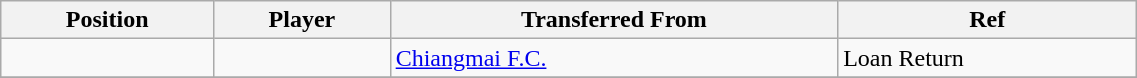<table class="wikitable sortable" style="width:60%; text-align:center; font-size:100%; text-align:left;">
<tr>
<th>Position</th>
<th>Player</th>
<th>Transferred From</th>
<th>Ref</th>
</tr>
<tr>
<td></td>
<td></td>
<td> <a href='#'>Chiangmai F.C.</a></td>
<td>Loan Return </td>
</tr>
<tr>
</tr>
</table>
